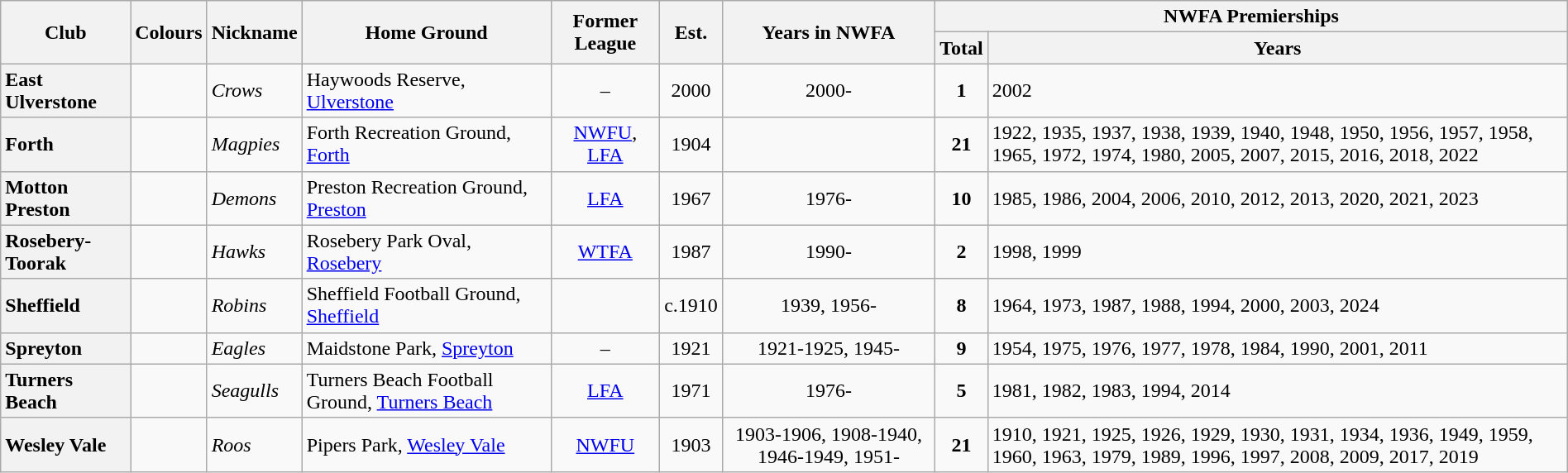<table class="wikitable sortable" style="text-align:center; width:100%">
<tr>
<th rowspan="2">Club</th>
<th rowspan="2" class=unsortable>Colours</th>
<th rowspan="2">Nickname</th>
<th rowspan="2">Home Ground</th>
<th rowspan="2">Former League</th>
<th rowspan="2">Est.</th>
<th rowspan="2">Years in NWFA</th>
<th colspan="2">NWFA Premierships</th>
</tr>
<tr>
<th>Total</th>
<th>Years</th>
</tr>
<tr>
<th style="text-align:left">East Ulverstone</th>
<td></td>
<td align="left"><em>Crows</em></td>
<td align="left">Haywoods Reserve, <a href='#'>Ulverstone</a></td>
<td>–</td>
<td>2000</td>
<td>2000-</td>
<td><strong>1</strong></td>
<td align="left">2002</td>
</tr>
<tr>
<th style="text-align:left">Forth</th>
<td></td>
<td align="left"><em>Magpies</em></td>
<td align="left">Forth Recreation Ground, <a href='#'>Forth</a></td>
<td><a href='#'>NWFU</a>, <a href='#'>LFA</a></td>
<td>1904</td>
<td></td>
<td><strong>21</strong></td>
<td align="left">1922, 1935, 1937, 1938, 1939, 1940, 1948, 1950, 1956, 1957, 1958, 1965, 1972, 1974, 1980, 2005, 2007, 2015, 2016, 2018, 2022</td>
</tr>
<tr>
<th style="text-align:left">Motton Preston</th>
<td></td>
<td align="left"><em>Demons</em></td>
<td align="left">Preston Recreation Ground, <a href='#'>Preston</a></td>
<td><a href='#'>LFA</a></td>
<td>1967</td>
<td>1976-</td>
<td><strong>10</strong></td>
<td align="left">1985, 1986, 2004, 2006, 2010, 2012, 2013, 2020, 2021, 2023</td>
</tr>
<tr>
<th style="text-align:left">Rosebery-Toorak</th>
<td></td>
<td align="left"><em>Hawks</em></td>
<td align="left">Rosebery Park Oval, <a href='#'>Rosebery</a></td>
<td><a href='#'>WTFA</a></td>
<td>1987</td>
<td>1990-</td>
<td><strong>2</strong></td>
<td align="left">1998, 1999</td>
</tr>
<tr>
<th style="text-align:left">Sheffield</th>
<td></td>
<td align="left"><em>Robins</em></td>
<td align="left">Sheffield Football Ground, <a href='#'>Sheffield</a></td>
<td></td>
<td>c.1910</td>
<td>1939, 1956-</td>
<td><strong>8</strong></td>
<td align="left">1964, 1973, 1987, 1988, 1994, 2000, 2003, 2024</td>
</tr>
<tr>
<th style="text-align:left">Spreyton</th>
<td></td>
<td align="left"><em>Eagles</em></td>
<td align="left">Maidstone Park, <a href='#'>Spreyton</a></td>
<td>–</td>
<td>1921</td>
<td>1921-1925, 1945-</td>
<td><strong>9</strong></td>
<td align="left">1954, 1975, 1976, 1977, 1978, 1984, 1990, 2001, 2011</td>
</tr>
<tr>
<th style="text-align:left">Turners Beach</th>
<td></td>
<td align="left"><em>Seagulls</em></td>
<td align="left">Turners Beach Football Ground, <a href='#'>Turners Beach</a></td>
<td><a href='#'>LFA</a></td>
<td>1971</td>
<td>1976-</td>
<td><strong>5</strong></td>
<td align="left">1981, 1982, 1983, 1994, 2014</td>
</tr>
<tr>
<th style="text-align:left">Wesley Vale</th>
<td></td>
<td align="left"><em>Roos</em></td>
<td align="left">Pipers Park, <a href='#'>Wesley Vale</a></td>
<td><a href='#'>NWFU</a></td>
<td>1903</td>
<td>1903-1906, 1908-1940, 1946-1949, 1951-</td>
<td><strong>21</strong></td>
<td align="left">1910, 1921, 1925, 1926, 1929, 1930, 1931, 1934, 1936, 1949, 1959, 1960, 1963, 1979, 1989, 1996, 1997, 2008, 2009, 2017, 2019</td>
</tr>
</table>
